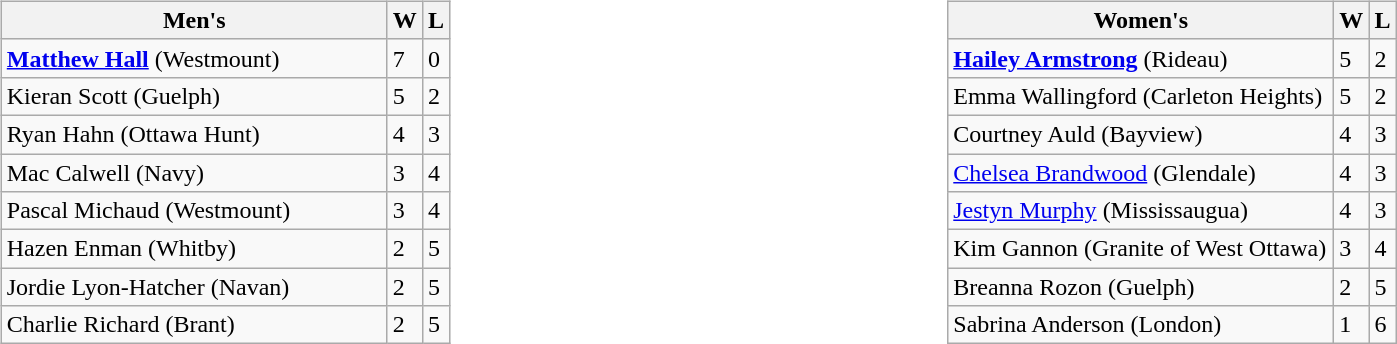<table>
<tr>
<td valign=top width=20%><br><table class=wikitable>
<tr>
<th width=250>Men's</th>
<th>W</th>
<th>L</th>
</tr>
<tr>
<td><strong><a href='#'>Matthew Hall</a></strong> (Westmount)</td>
<td>7</td>
<td>0</td>
</tr>
<tr>
<td>Kieran Scott (Guelph)</td>
<td>5</td>
<td>2</td>
</tr>
<tr>
<td>Ryan Hahn (Ottawa Hunt)</td>
<td>4</td>
<td>3</td>
</tr>
<tr>
<td>Mac Calwell (Navy)</td>
<td>3</td>
<td>4</td>
</tr>
<tr>
<td>Pascal Michaud (Westmount)</td>
<td>3</td>
<td>4</td>
</tr>
<tr>
<td>Hazen Enman (Whitby)</td>
<td>2</td>
<td>5</td>
</tr>
<tr>
<td>Jordie Lyon-Hatcher (Navan)</td>
<td>2</td>
<td>5</td>
</tr>
<tr>
<td>Charlie Richard (Brant)</td>
<td>2</td>
<td>5</td>
</tr>
</table>
</td>
<td valign=top width=20%><br><table class=wikitable>
<tr>
<th width=250>Women's</th>
<th>W</th>
<th>L</th>
</tr>
<tr>
<td><strong><a href='#'>Hailey Armstrong</a></strong> (Rideau)</td>
<td>5</td>
<td>2</td>
</tr>
<tr>
<td>Emma Wallingford (Carleton Heights)</td>
<td>5</td>
<td>2</td>
</tr>
<tr>
<td>Courtney Auld (Bayview)</td>
<td>4</td>
<td>3</td>
</tr>
<tr>
<td><a href='#'>Chelsea Brandwood</a> (Glendale)</td>
<td>4</td>
<td>3</td>
</tr>
<tr>
<td><a href='#'>Jestyn Murphy</a> (Mississaugua)</td>
<td>4</td>
<td>3</td>
</tr>
<tr>
<td>Kim Gannon (Granite of West Ottawa)</td>
<td>3</td>
<td>4</td>
</tr>
<tr>
<td>Breanna Rozon (Guelph)</td>
<td>2</td>
<td>5</td>
</tr>
<tr>
<td>Sabrina Anderson (London)</td>
<td>1</td>
<td>6</td>
</tr>
</table>
</td>
</tr>
</table>
